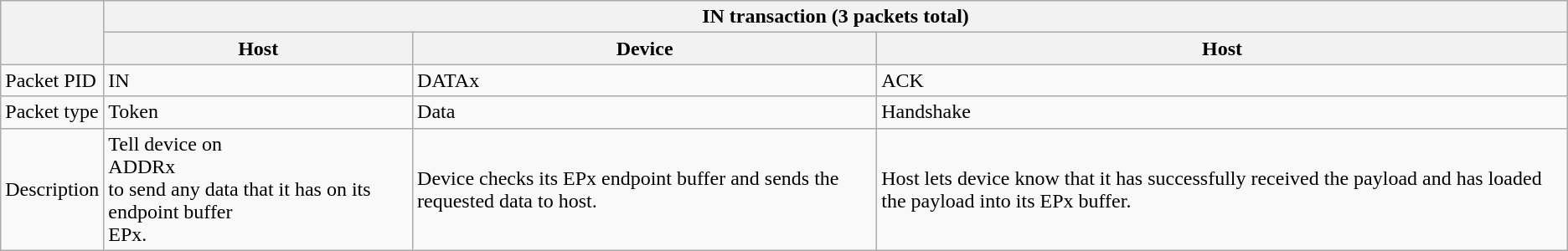<table class="wikitable">
<tr>
<th rowspan=2></th>
<th colspan="3">IN transaction (3 packets total)</th>
</tr>
<tr>
<th>Host</th>
<th>Device</th>
<th>Host</th>
</tr>
<tr>
<td>Packet PID</td>
<td>IN</td>
<td>DATAx</td>
<td>ACK</td>
</tr>
<tr>
<td>Packet type</td>
<td>Token</td>
<td>Data</td>
<td>Handshake</td>
</tr>
<tr>
<td>Description</td>
<td>Tell device on<br>ADDRx<br>to send any data that it has on its endpoint buffer<br>EPx.</td>
<td>Device checks its EPx endpoint buffer and sends the requested data to host.</td>
<td>Host lets device know that it has successfully received the payload and has loaded the payload into its EPx buffer.</td>
</tr>
</table>
